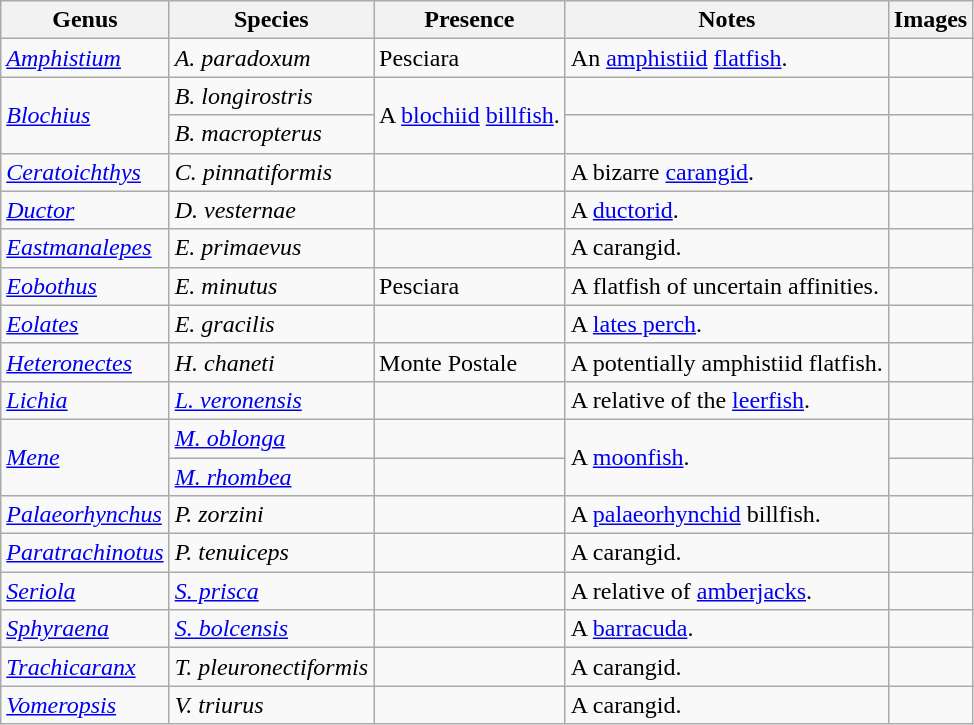<table class="wikitable" align="center">
<tr>
<th>Genus</th>
<th>Species</th>
<th>Presence</th>
<th>Notes</th>
<th>Images</th>
</tr>
<tr>
<td><em><a href='#'>Amphistium</a></em></td>
<td><em>A. paradoxum</em></td>
<td>Pesciara</td>
<td>An <a href='#'>amphistiid</a> <a href='#'>flatfish</a>.</td>
<td></td>
</tr>
<tr>
<td rowspan="2"><em><a href='#'>Blochius</a></em></td>
<td><em>B. longirostris</em></td>
<td rowspan="2">A <a href='#'>blochiid</a> <a href='#'>billfish</a>.</td>
<td></td>
<td></td>
</tr>
<tr>
<td><em>B. macropterus</em></td>
<td></td>
<td></td>
</tr>
<tr>
<td><em><a href='#'>Ceratoichthys</a></em></td>
<td><em>C. pinnatiformis</em></td>
<td></td>
<td>A bizarre <a href='#'>carangid</a>.</td>
<td></td>
</tr>
<tr>
<td><em><a href='#'>Ductor</a></em></td>
<td><em>D. vesternae</em></td>
<td></td>
<td>A <a href='#'>ductorid</a>.</td>
<td></td>
</tr>
<tr>
<td><em><a href='#'>Eastmanalepes</a></em></td>
<td><em>E. primaevus</em></td>
<td></td>
<td>A carangid.</td>
<td></td>
</tr>
<tr>
<td><em><a href='#'>Eobothus</a></em></td>
<td><em>E. minutus</em></td>
<td>Pesciara</td>
<td>A flatfish of uncertain affinities.</td>
<td></td>
</tr>
<tr>
<td><em><a href='#'>Eolates</a></em></td>
<td><em>E. gracilis</em></td>
<td></td>
<td>A <a href='#'>lates perch</a>.</td>
<td></td>
</tr>
<tr>
<td><em><a href='#'>Heteronectes</a></em></td>
<td><em>H. chaneti</em></td>
<td>Monte Postale</td>
<td>A potentially amphistiid flatfish.</td>
<td></td>
</tr>
<tr>
<td><em><a href='#'>Lichia</a></em></td>
<td><em><a href='#'>L. veronensis</a></em></td>
<td></td>
<td>A relative of the <a href='#'>leerfish</a>.</td>
<td></td>
</tr>
<tr>
<td rowspan="2"><em><a href='#'>Mene</a></em></td>
<td><em><a href='#'>M. oblonga</a></em></td>
<td></td>
<td rowspan="2">A <a href='#'>moonfish</a>.</td>
<td></td>
</tr>
<tr>
<td><em><a href='#'>M. rhombea</a></em></td>
<td></td>
<td></td>
</tr>
<tr>
<td><em><a href='#'>Palaeorhynchus</a></em></td>
<td><em>P. zorzini</em></td>
<td></td>
<td>A <a href='#'>palaeorhynchid</a> billfish.</td>
<td></td>
</tr>
<tr>
<td><em><a href='#'>Paratrachinotus</a></em></td>
<td><em>P. tenuiceps</em></td>
<td></td>
<td>A carangid.</td>
<td></td>
</tr>
<tr>
<td><em><a href='#'>Seriola</a></em></td>
<td><em><a href='#'>S. prisca</a></em></td>
<td></td>
<td>A relative of <a href='#'>amberjacks</a>.</td>
<td></td>
</tr>
<tr>
<td><em><a href='#'>Sphyraena</a></em></td>
<td><em><a href='#'>S. bolcensis</a></em></td>
<td></td>
<td>A <a href='#'>barracuda</a>.</td>
<td></td>
</tr>
<tr>
<td><em><a href='#'>Trachicaranx</a></em></td>
<td><em>T. pleuronectiformis</em></td>
<td></td>
<td>A carangid.</td>
<td></td>
</tr>
<tr>
<td><em><a href='#'>Vomeropsis</a></em></td>
<td><em>V. triurus</em></td>
<td></td>
<td>A carangid.</td>
<td></td>
</tr>
</table>
